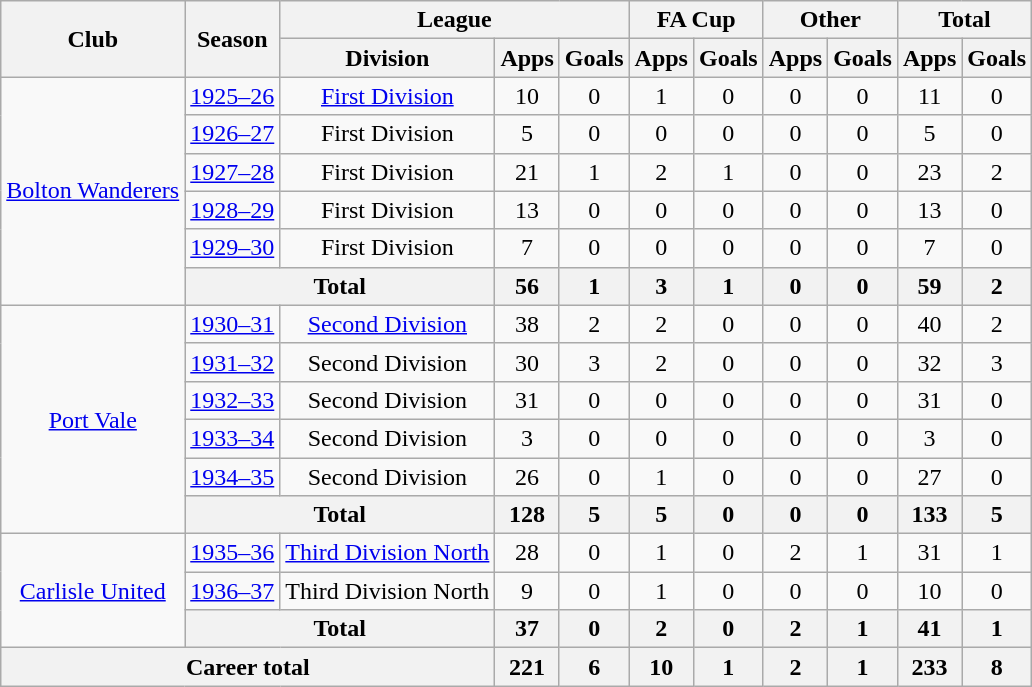<table class="wikitable" style="text-align: center;">
<tr>
<th rowspan="2">Club</th>
<th rowspan="2">Season</th>
<th colspan="3">League</th>
<th colspan="2">FA Cup</th>
<th colspan="2">Other</th>
<th colspan="2">Total</th>
</tr>
<tr>
<th>Division</th>
<th>Apps</th>
<th>Goals</th>
<th>Apps</th>
<th>Goals</th>
<th>Apps</th>
<th>Goals</th>
<th>Apps</th>
<th>Goals</th>
</tr>
<tr>
<td rowspan="6"><a href='#'>Bolton Wanderers</a></td>
<td><a href='#'>1925–26</a></td>
<td><a href='#'>First Division</a></td>
<td>10</td>
<td>0</td>
<td>1</td>
<td>0</td>
<td>0</td>
<td>0</td>
<td>11</td>
<td>0</td>
</tr>
<tr>
<td><a href='#'>1926–27</a></td>
<td>First Division</td>
<td>5</td>
<td>0</td>
<td>0</td>
<td>0</td>
<td>0</td>
<td>0</td>
<td>5</td>
<td>0</td>
</tr>
<tr>
<td><a href='#'>1927–28</a></td>
<td>First Division</td>
<td>21</td>
<td>1</td>
<td>2</td>
<td>1</td>
<td>0</td>
<td>0</td>
<td>23</td>
<td>2</td>
</tr>
<tr>
<td><a href='#'>1928–29</a></td>
<td>First Division</td>
<td>13</td>
<td>0</td>
<td>0</td>
<td>0</td>
<td>0</td>
<td>0</td>
<td>13</td>
<td>0</td>
</tr>
<tr>
<td><a href='#'>1929–30</a></td>
<td>First Division</td>
<td>7</td>
<td>0</td>
<td>0</td>
<td>0</td>
<td>0</td>
<td>0</td>
<td>7</td>
<td>0</td>
</tr>
<tr>
<th colspan="2">Total</th>
<th>56</th>
<th>1</th>
<th>3</th>
<th>1</th>
<th>0</th>
<th>0</th>
<th>59</th>
<th>2</th>
</tr>
<tr>
<td rowspan="6"><a href='#'>Port Vale</a></td>
<td><a href='#'>1930–31</a></td>
<td><a href='#'>Second Division</a></td>
<td>38</td>
<td>2</td>
<td>2</td>
<td>0</td>
<td>0</td>
<td>0</td>
<td>40</td>
<td>2</td>
</tr>
<tr>
<td><a href='#'>1931–32</a></td>
<td>Second Division</td>
<td>30</td>
<td>3</td>
<td>2</td>
<td>0</td>
<td>0</td>
<td>0</td>
<td>32</td>
<td>3</td>
</tr>
<tr>
<td><a href='#'>1932–33</a></td>
<td>Second Division</td>
<td>31</td>
<td>0</td>
<td>0</td>
<td>0</td>
<td>0</td>
<td>0</td>
<td>31</td>
<td>0</td>
</tr>
<tr>
<td><a href='#'>1933–34</a></td>
<td>Second Division</td>
<td>3</td>
<td>0</td>
<td>0</td>
<td>0</td>
<td>0</td>
<td>0</td>
<td>3</td>
<td>0</td>
</tr>
<tr>
<td><a href='#'>1934–35</a></td>
<td>Second Division</td>
<td>26</td>
<td>0</td>
<td>1</td>
<td>0</td>
<td>0</td>
<td>0</td>
<td>27</td>
<td>0</td>
</tr>
<tr>
<th colspan="2">Total</th>
<th>128</th>
<th>5</th>
<th>5</th>
<th>0</th>
<th>0</th>
<th>0</th>
<th>133</th>
<th>5</th>
</tr>
<tr>
<td rowspan="3"><a href='#'>Carlisle United</a></td>
<td><a href='#'>1935–36</a></td>
<td><a href='#'>Third Division North</a></td>
<td>28</td>
<td>0</td>
<td>1</td>
<td>0</td>
<td>2</td>
<td>1</td>
<td>31</td>
<td>1</td>
</tr>
<tr>
<td><a href='#'>1936–37</a></td>
<td>Third Division North</td>
<td>9</td>
<td>0</td>
<td>1</td>
<td>0</td>
<td>0</td>
<td>0</td>
<td>10</td>
<td>0</td>
</tr>
<tr>
<th colspan="2">Total</th>
<th>37</th>
<th>0</th>
<th>2</th>
<th>0</th>
<th>2</th>
<th>1</th>
<th>41</th>
<th>1</th>
</tr>
<tr>
<th colspan="3">Career total</th>
<th>221</th>
<th>6</th>
<th>10</th>
<th>1</th>
<th>2</th>
<th>1</th>
<th>233</th>
<th>8</th>
</tr>
</table>
